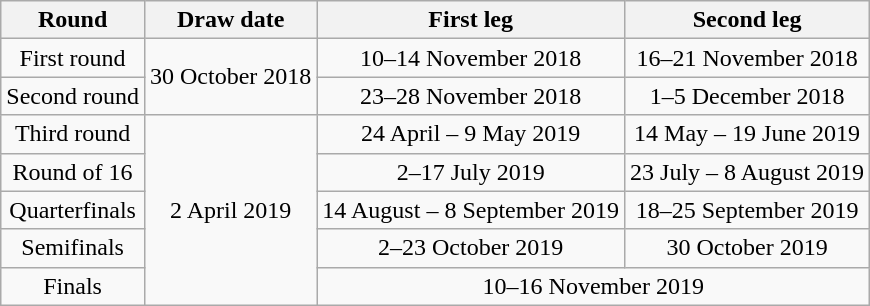<table class="wikitable" style="text-align:center">
<tr>
<th>Round</th>
<th>Draw date</th>
<th>First leg</th>
<th>Second leg</th>
</tr>
<tr>
<td>First round</td>
<td rowspan=2>30 October 2018</td>
<td>10–14 November 2018</td>
<td>16–21 November 2018</td>
</tr>
<tr>
<td>Second round</td>
<td>23–28 November 2018</td>
<td>1–5 December 2018</td>
</tr>
<tr>
<td>Third round</td>
<td rowspan=5>2 April 2019</td>
<td>24 April – 9 May 2019</td>
<td>14 May – 19 June 2019</td>
</tr>
<tr>
<td>Round of 16</td>
<td>2–17 July 2019</td>
<td>23 July – 8 August 2019</td>
</tr>
<tr>
<td>Quarterfinals</td>
<td>14 August – 8 September 2019</td>
<td>18–25 September 2019</td>
</tr>
<tr>
<td>Semifinals</td>
<td>2–23 October 2019</td>
<td>30 October 2019</td>
</tr>
<tr>
<td>Finals</td>
<td colspan=2>10–16 November 2019</td>
</tr>
</table>
